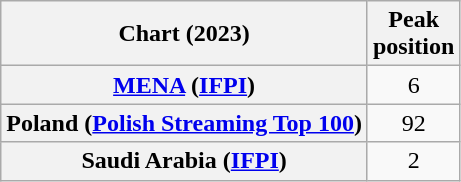<table class="wikitable plainrowheaders sortable" style="text-align:center">
<tr>
<th>Chart (2023)</th>
<th>Peak<br>position</th>
</tr>
<tr>
<th scope="row"><a href='#'>MENA</a>  (<a href='#'>IFPI</a>)</th>
<td>6</td>
</tr>
<tr>
<th scope="row">Poland (<a href='#'>Polish Streaming Top 100</a>)</th>
<td>92</td>
</tr>
<tr>
<th scope="row">Saudi Arabia (<a href='#'>IFPI</a>)</th>
<td>2</td>
</tr>
</table>
